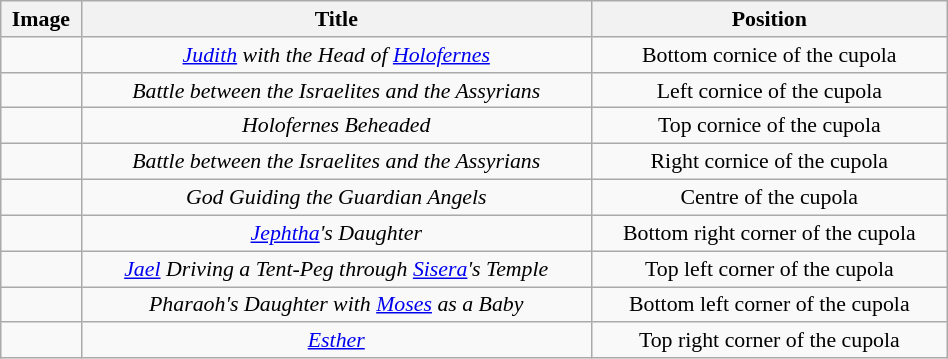<table class="wikitable" width="50%" style="font-size:91%">
<tr>
<th>Image</th>
<th>Title</th>
<th>Position</th>
</tr>
<tr align="center">
<td></td>
<td><em><a href='#'>Judith</a> with the Head of <a href='#'>Holofernes</a></em></td>
<td>Bottom cornice of the cupola</td>
</tr>
<tr align="center">
<td></td>
<td><em>Battle between the Israelites and the Assyrians</em></td>
<td>Left cornice of the cupola</td>
</tr>
<tr align="center">
<td></td>
<td><em>Holofernes Beheaded</em></td>
<td>Top cornice of the cupola</td>
</tr>
<tr align="center">
<td></td>
<td><em>Battle between the Israelites and the Assyrians</em></td>
<td>Right cornice of the cupola</td>
</tr>
<tr align="center">
<td></td>
<td><em>God Guiding the Guardian Angels</em></td>
<td>Centre of the cupola</td>
</tr>
<tr align="center">
<td></td>
<td><em><a href='#'>Jephtha</a>'s Daughter</em></td>
<td>Bottom right corner of the cupola</td>
</tr>
<tr align="center">
<td></td>
<td><em><a href='#'>Jael</a> Driving a Tent-Peg through <a href='#'>Sisera</a>'s Temple</em></td>
<td>Top left corner of the cupola</td>
</tr>
<tr align="center">
<td></td>
<td><em>Pharaoh's Daughter with <a href='#'>Moses</a> as a Baby</em></td>
<td>Bottom left corner of the cupola</td>
</tr>
<tr align="center">
<td></td>
<td><em><a href='#'>Esther</a></em></td>
<td>Top right corner of the cupola</td>
</tr>
</table>
